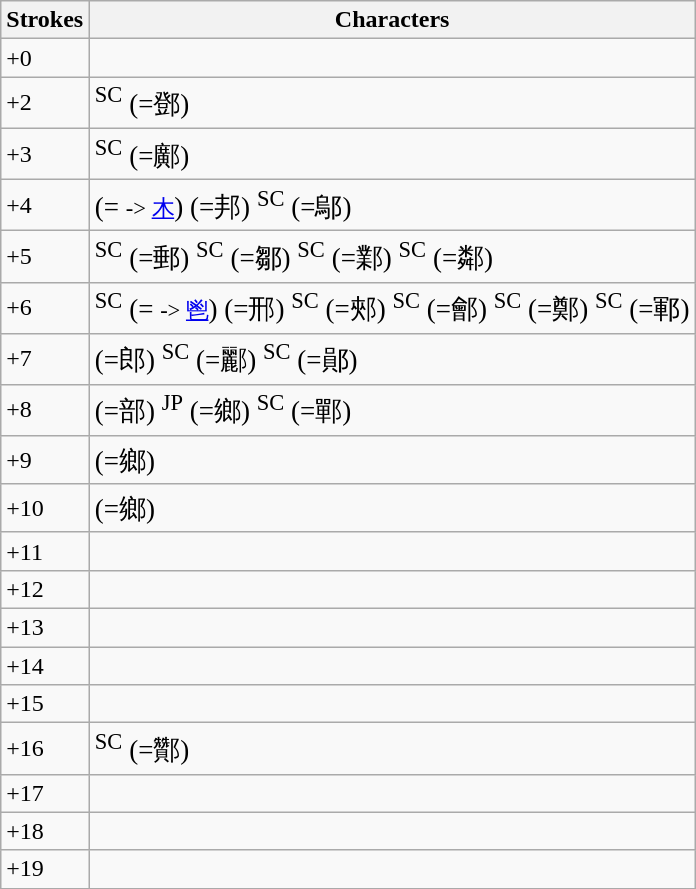<table class="wikitable">
<tr>
<th>Strokes</th>
<th>Characters</th>
</tr>
<tr>
<td>+0</td>
<td style="font-size: large;"></td>
</tr>
<tr>
<td>+2</td>
<td style="font-size: large;"> <sup>SC</sup> (=鄧)</td>
</tr>
<tr>
<td>+3</td>
<td style="font-size: large;">         <sup>SC</sup> (=鄺)</td>
</tr>
<tr>
<td>+4</td>
<td style="font-size: large;">           (= <small>-> <a href='#'>木</a></small>)    (=邦) <sup>SC</sup> (=鄔)</td>
</tr>
<tr>
<td>+5</td>
<td style="font-size: large;"> <sup>SC</sup> (=郵)           <sup>SC</sup> (=鄒) <sup>SC</sup> (=鄴) <sup>SC</sup> (=鄰)</td>
</tr>
<tr>
<td>+6</td>
<td style="font-size: large;">     <sup>SC</sup> (= <small>-> <a href='#'>鬯</a></small>)         (=邢)      <sup>SC</sup> (=郟) <sup>SC</sup> (=鄶) <sup>SC</sup> (=鄭) <sup>SC</sup> (=鄆)</td>
</tr>
<tr>
<td>+7</td>
<td style="font-size: large;">            (=郎)        <sup>SC</sup> (=酈) <sup>SC</sup> (=鄖)</td>
</tr>
<tr>
<td>+8</td>
<td style="font-size: large;">               (=部) <sup>JP</sup> (=鄉) <sup>SC</sup> (=鄲)</td>
</tr>
<tr>
<td>+9</td>
<td style="font-size: large;">                  (=鄉)</td>
</tr>
<tr>
<td>+10</td>
<td style="font-size: large;">           (=鄉)  </td>
</tr>
<tr>
<td>+11</td>
<td style="font-size: large;">             </td>
</tr>
<tr>
<td>+12</td>
<td style="font-size: large;">            </td>
</tr>
<tr>
<td>+13</td>
<td style="font-size: large;">    </td>
</tr>
<tr>
<td>+14</td>
<td style="font-size: large;"> </td>
</tr>
<tr>
<td>+15</td>
<td style="font-size: large;">    </td>
</tr>
<tr>
<td>+16</td>
<td style="font-size: large;">  <sup>SC</sup> (=酇)</td>
</tr>
<tr>
<td>+17</td>
<td style="font-size: large;"> </td>
</tr>
<tr>
<td>+18</td>
<td style="font-size: large;">  </td>
</tr>
<tr>
<td>+19</td>
<td style="font-size: large;"> </td>
</tr>
</table>
